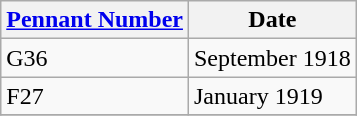<table class="wikitable" style="text-align:left">
<tr>
<th><a href='#'>Pennant Number</a></th>
<th>Date</th>
</tr>
<tr>
<td>G36</td>
<td>September 1918</td>
</tr>
<tr>
<td>F27</td>
<td>January 1919</td>
</tr>
<tr>
</tr>
</table>
